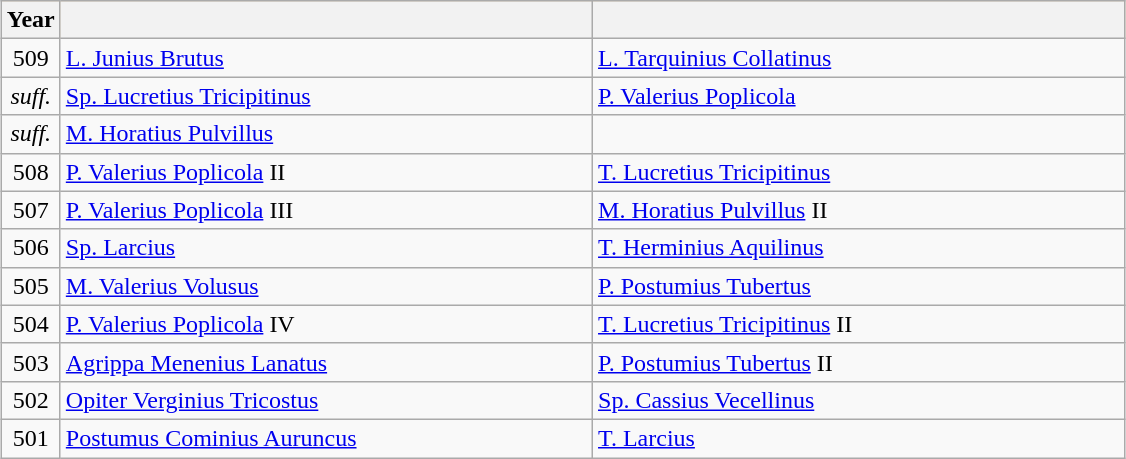<table class="wikitable" style="width:750px; margin-left: auto; margin-right: auto; border: none;">
<tr bgcolor="#FFDEAD">
<th width=4%>Year</th>
<th width=48%></th>
<th width=48%></th>
</tr>
<tr>
<td align=center>509</td>
<td><a href='#'>L. Junius Brutus</a></td>
<td><a href='#'>L. Tarquinius Collatinus</a></td>
</tr>
<tr>
<td align=center><em>suff.</em></td>
<td><a href='#'>Sp. Lucretius Tricipitinus</a></td>
<td><a href='#'>P. Valerius Poplicola</a></td>
</tr>
<tr>
<td align=center><em>suff.</em></td>
<td><a href='#'>M. Horatius Pulvillus</a></td>
<td></td>
</tr>
<tr>
<td align=center>508</td>
<td><a href='#'>P. Valerius Poplicola</a> II</td>
<td><a href='#'>T. Lucretius Tricipitinus</a></td>
</tr>
<tr>
<td align=center>507</td>
<td><a href='#'>P. Valerius Poplicola</a> III</td>
<td><a href='#'>M. Horatius Pulvillus</a> II</td>
</tr>
<tr>
<td align=center>506</td>
<td><a href='#'>Sp. Larcius</a></td>
<td><a href='#'>T. Herminius Aquilinus</a></td>
</tr>
<tr>
<td align=center>505</td>
<td><a href='#'>M. Valerius Volusus</a></td>
<td><a href='#'>P. Postumius Tubertus</a></td>
</tr>
<tr>
<td align=center>504</td>
<td><a href='#'>P. Valerius Poplicola</a> IV</td>
<td><a href='#'>T. Lucretius Tricipitinus</a> II</td>
</tr>
<tr>
<td align=center>503</td>
<td><a href='#'>Agrippa Menenius Lanatus</a></td>
<td><a href='#'>P. Postumius Tubertus</a> II</td>
</tr>
<tr>
<td align=center>502</td>
<td><a href='#'>Opiter Verginius Tricostus</a></td>
<td><a href='#'>Sp. Cassius Vecellinus</a></td>
</tr>
<tr>
<td align=center>501</td>
<td><a href='#'>Postumus Cominius Auruncus</a></td>
<td><a href='#'>T. Larcius</a></td>
</tr>
</table>
